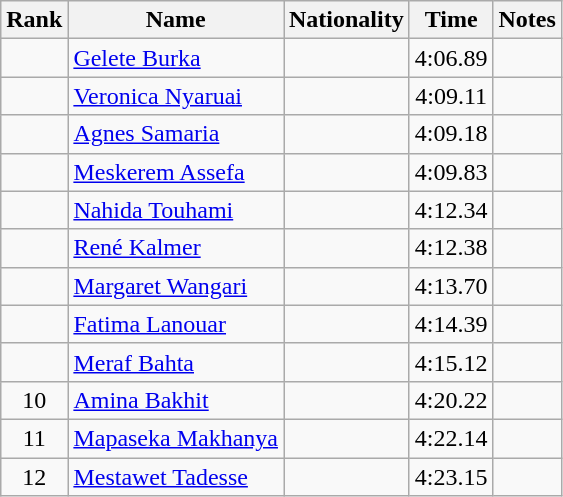<table class="wikitable sortable" style="text-align:center">
<tr>
<th>Rank</th>
<th>Name</th>
<th>Nationality</th>
<th>Time</th>
<th>Notes</th>
</tr>
<tr>
<td></td>
<td align=left><a href='#'>Gelete Burka</a></td>
<td align=left></td>
<td>4:06.89</td>
<td></td>
</tr>
<tr>
<td></td>
<td align=left><a href='#'>Veronica Nyaruai</a></td>
<td align=left></td>
<td>4:09.11</td>
<td></td>
</tr>
<tr>
<td></td>
<td align=left><a href='#'>Agnes Samaria</a></td>
<td align=left></td>
<td>4:09.18</td>
<td></td>
</tr>
<tr>
<td></td>
<td align=left><a href='#'>Meskerem Assefa</a></td>
<td align=left></td>
<td>4:09.83</td>
<td></td>
</tr>
<tr>
<td></td>
<td align=left><a href='#'>Nahida Touhami</a></td>
<td align=left></td>
<td>4:12.34</td>
<td></td>
</tr>
<tr>
<td></td>
<td align=left><a href='#'>René Kalmer</a></td>
<td align=left></td>
<td>4:12.38</td>
<td></td>
</tr>
<tr>
<td></td>
<td align=left><a href='#'>Margaret Wangari</a></td>
<td align=left></td>
<td>4:13.70</td>
<td></td>
</tr>
<tr>
<td></td>
<td align=left><a href='#'>Fatima Lanouar</a></td>
<td align=left></td>
<td>4:14.39</td>
<td></td>
</tr>
<tr>
<td></td>
<td align=left><a href='#'>Meraf Bahta</a></td>
<td align=left></td>
<td>4:15.12</td>
<td></td>
</tr>
<tr>
<td>10</td>
<td align=left><a href='#'>Amina Bakhit</a></td>
<td align=left></td>
<td>4:20.22</td>
<td></td>
</tr>
<tr>
<td>11</td>
<td align=left><a href='#'>Mapaseka Makhanya</a></td>
<td align=left></td>
<td>4:22.14</td>
<td></td>
</tr>
<tr>
<td>12</td>
<td align=left><a href='#'>Mestawet Tadesse</a></td>
<td align=left></td>
<td>4:23.15</td>
<td></td>
</tr>
</table>
